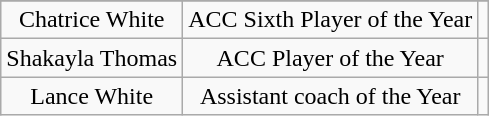<table class="wikitable sortable sortable" style="text-align: center">
<tr align=center>
</tr>
<tr>
<td>Chatrice White</td>
<td>ACC Sixth Player of the Year</td>
<td></td>
</tr>
<tr>
<td>Shakayla Thomas</td>
<td>ACC Player of the Year</td>
<td></td>
</tr>
<tr>
<td>Lance White</td>
<td>Assistant coach of the Year</td>
<td></td>
</tr>
</table>
